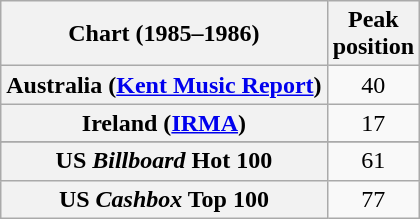<table class="wikitable sortable plainrowheaders" style="text-align:center">
<tr>
<th>Chart (1985–1986)</th>
<th>Peak<br>position</th>
</tr>
<tr>
<th scope="row">Australia (<a href='#'>Kent Music Report</a>)</th>
<td style="text-align:center;">40</td>
</tr>
<tr>
<th scope="row">Ireland (<a href='#'>IRMA</a>)</th>
<td align="center">17</td>
</tr>
<tr>
</tr>
<tr>
<th scope="row">US <em>Billboard</em> Hot 100 </th>
<td align="center">61</td>
</tr>
<tr>
<th scope="row">US <em>Cashbox</em> Top 100 </th>
<td align="center">77</td>
</tr>
</table>
